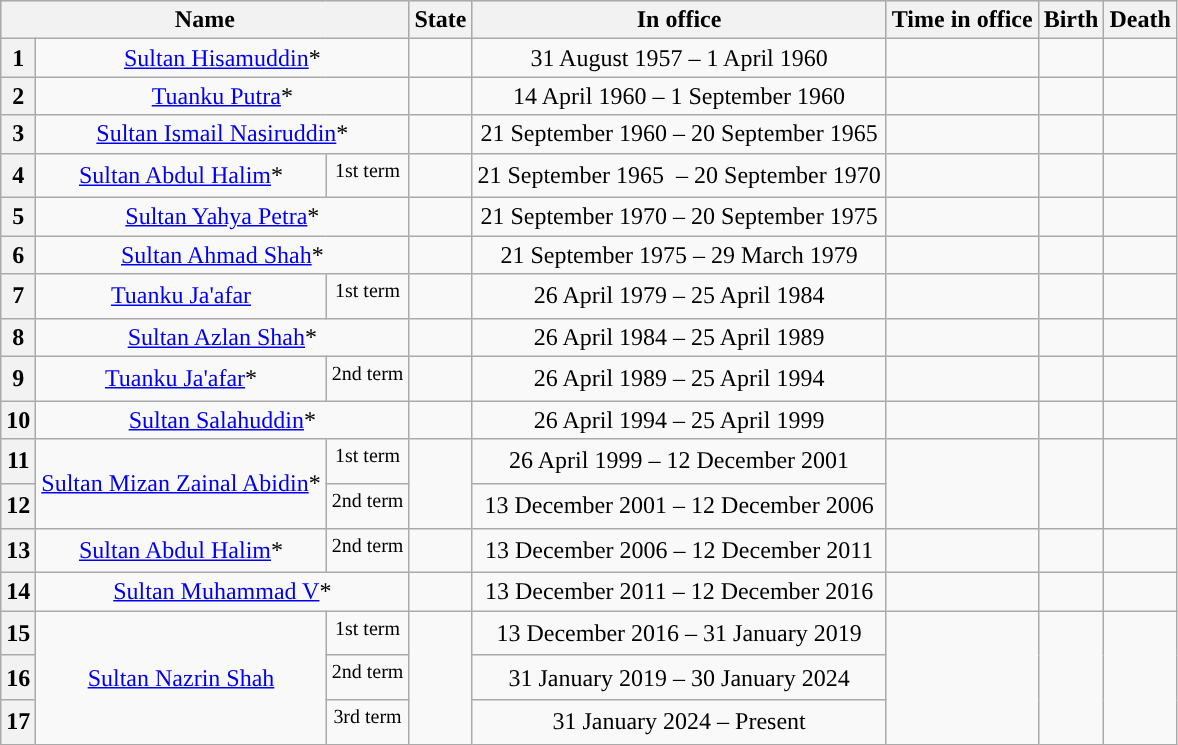<table class="wikitable" style="text-align:center;">
<tr style="background:#cccccc">
<th colspan="3">Name</th>
<th>State</th>
<th>In office</th>
<th>Time in office</th>
<th>Birth</th>
<th>Death</th>
</tr>
<tr>
<th>1</th>
<td colspan="2"><a href='#'>Sultan Hisamuddin</a>*</td>
<td></td>
<td>31 August 1957 – 1 April 1960</td>
<td></td>
<td></td>
<td></td>
</tr>
<tr>
<th>2</th>
<td colspan="2"><a href='#'>Tuanku Putra</a>*</td>
<td></td>
<td>14 April 1960 – 1 September 1960</td>
<td></td>
<td></td>
<td></td>
</tr>
<tr>
<th>3</th>
<td colspan="2"><a href='#'>Sultan Ismail Nasiruddin</a>*</td>
<td></td>
<td>21 September 1960 – 20 September 1965</td>
<td></td>
<td></td>
<td></td>
</tr>
<tr>
<th>4</th>
<td><a href='#'>Sultan Abdul Halim</a>*</td>
<td><sup>1st term</sup></td>
<td></td>
<td>21 September 1965  – 20 September 1970</td>
<td></td>
<td></td>
<td></td>
</tr>
<tr>
<th>5</th>
<td colspan="2"><a href='#'>Sultan Yahya Petra</a>*</td>
<td></td>
<td>21 September 1970 – 20 September 1975</td>
<td></td>
<td></td>
<td></td>
</tr>
<tr>
<th>6</th>
<td colspan="2"><a href='#'>Sultan Ahmad Shah</a>*</td>
<td></td>
<td>21 September 1975 – 29 March 1979</td>
<td></td>
<td></td>
<td></td>
</tr>
<tr>
<th>7</th>
<td><a href='#'>Tuanku Ja'afar</a></td>
<td><sup>1st term</sup></td>
<td></td>
<td>26 April 1979 – 25 April 1984</td>
<td></td>
<td></td>
<td></td>
</tr>
<tr>
<th>8</th>
<td colspan="2"><a href='#'>Sultan Azlan Shah</a>*</td>
<td></td>
<td>26 April 1984 – 25 April 1989</td>
<td></td>
<td></td>
<td></td>
</tr>
<tr>
<th>9</th>
<td><a href='#'>Tuanku Ja'afar</a>*</td>
<td><sup>2nd term</sup></td>
<td></td>
<td>26 April 1989 – 25 April 1994</td>
<td></td>
<td></td>
<td></td>
</tr>
<tr>
<th>10</th>
<td colspan="2"><a href='#'>Sultan Salahuddin</a>*</td>
<td></td>
<td>26 April 1994 – 25 April 1999</td>
<td></td>
<td></td>
<td></td>
</tr>
<tr>
<th>11</th>
<td rowspan="2"><a href='#'>Sultan Mizan Zainal Abidin</a>*</td>
<td><sup>1st term</sup></td>
<td rowspan="2"></td>
<td>26 April 1999 – 12 December 2001</td>
<td rowspan="2"></td>
<td rowspan="2"></td>
<td rowspan="2"></td>
</tr>
<tr>
<th>12</th>
<td><sup>2nd term</sup></td>
<td>13 December 2001 – 12 December 2006</td>
</tr>
<tr>
<th>13</th>
<td><a href='#'>Sultan Abdul Halim</a>*</td>
<td><sup>2nd term</sup></td>
<td></td>
<td>13 December 2006 – 12 December 2011</td>
<td></td>
<td></td>
<td></td>
</tr>
<tr>
<th>14</th>
<td colspan="2"><a href='#'>Sultan Muhammad V</a>*</td>
<td></td>
<td>13 December 2011 – 12 December 2016</td>
<td></td>
<td></td>
<td></td>
</tr>
<tr>
<th>15</th>
<td rowspan=3><a href='#'>Sultan Nazrin Shah</a></td>
<td><sup>1st term</sup></td>
<td rowspan=3></td>
<td>13 December 2016 – 31 January 2019</td>
<td rowspan=3></td>
<td rowspan=3></td>
<td rowspan=3></td>
</tr>
<tr>
<th>16</th>
<td><sup>2nd term</sup></td>
<td>31 January 2019 – 30 January 2024</td>
</tr>
<tr>
<th>17</th>
<td><sup>3rd term</sup></td>
<td>31 January 2024 – Present</td>
</tr>
</table>
